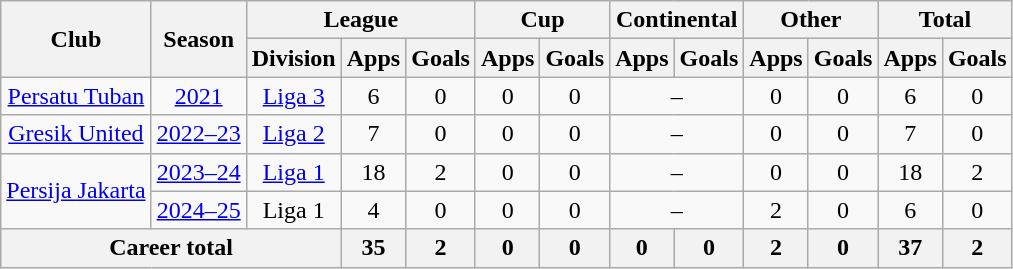<table class="wikitable" style="text-align: center">
<tr>
<th rowspan="2">Club</th>
<th rowspan="2">Season</th>
<th colspan="3">League</th>
<th colspan="2">Cup</th>
<th colspan="2">Continental</th>
<th colspan="2">Other</th>
<th colspan="3">Total</th>
</tr>
<tr>
<th>Division</th>
<th>Apps</th>
<th>Goals</th>
<th>Apps</th>
<th>Goals</th>
<th>Apps</th>
<th>Goals</th>
<th>Apps</th>
<th>Goals</th>
<th>Apps</th>
<th>Goals</th>
</tr>
<tr>
<td rowspan="1"><a href='#'>Persatu Tuban</a></td>
<td><a href='#'>2021</a></td>
<td rowspan="1" valign="center"><a href='#'>Liga 3</a></td>
<td>6</td>
<td>0</td>
<td>0</td>
<td>0</td>
<td colspan="2">–</td>
<td>0</td>
<td>0</td>
<td>6</td>
<td>0</td>
</tr>
<tr>
<td rowspan="1"><a href='#'>Gresik United</a></td>
<td><a href='#'>2022–23</a></td>
<td rowspan="1" valign="center"><a href='#'>Liga 2</a></td>
<td>7</td>
<td>0</td>
<td>0</td>
<td>0</td>
<td colspan="2">–</td>
<td>0</td>
<td>0</td>
<td>7</td>
<td>0</td>
</tr>
<tr>
<td rowspan="2"><a href='#'>Persija Jakarta</a></td>
<td><a href='#'>2023–24</a></td>
<td rowspan="1" valign="center"><a href='#'>Liga 1</a></td>
<td>18</td>
<td>2</td>
<td>0</td>
<td>0</td>
<td colspan="2">–</td>
<td>0</td>
<td>0</td>
<td>18</td>
<td>2</td>
</tr>
<tr>
<td><a href='#'>2024–25</a></td>
<td>Liga 1</td>
<td>4</td>
<td>0</td>
<td>0</td>
<td>0</td>
<td colspan="2">–</td>
<td>2</td>
<td>0</td>
<td>6</td>
<td>0</td>
</tr>
<tr>
<th colspan="3">Career total</th>
<th>35</th>
<th>2</th>
<th>0</th>
<th>0</th>
<th>0</th>
<th>0</th>
<th>2</th>
<th>0</th>
<th>37</th>
<th>2</th>
</tr>
</table>
